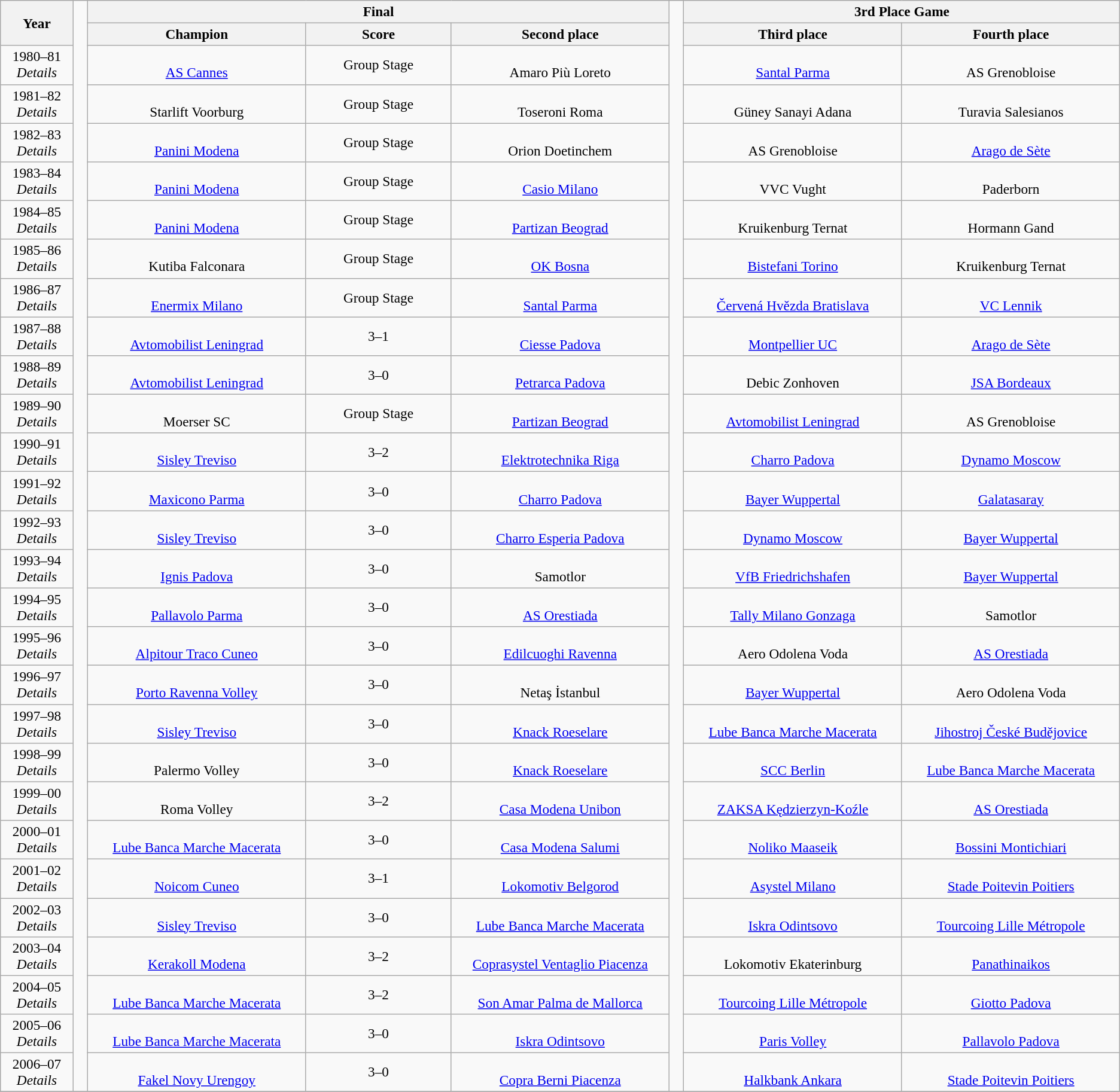<table class="wikitable" style="font-size: 97%; text-align: center;">
<tr>
<th rowspan="2" style="width:5%;">Year</th>
<td style="width:1%;" rowspan="29"></td>
<th colspan=3>Final</th>
<td style="width:1%;" rowspan="29"></td>
<th colspan=2>3rd Place Game</th>
</tr>
<tr>
<th width=15%>Champion</th>
<th width=10%>Score</th>
<th width=15%>Second place</th>
<th width=15%>Third place</th>
<th width=15%>Fourth place</th>
</tr>
<tr>
<td>1980–81<br><em>Details</em></td>
<td><br> <a href='#'>AS Cannes</a></td>
<td>Group Stage</td>
<td><br> Amaro Più Loreto</td>
<td><br> <a href='#'>Santal Parma</a></td>
<td><br> AS Grenobloise</td>
</tr>
<tr>
<td>1981–82<br><em>Details</em></td>
<td><br> Starlift Voorburg</td>
<td>Group Stage</td>
<td><br> Toseroni Roma</td>
<td><br> Güney Sanayi Adana</td>
<td><br> Turavia Salesianos</td>
</tr>
<tr>
<td>1982–83<br><em>Details</em></td>
<td><br> <a href='#'>Panini Modena</a></td>
<td>Group Stage</td>
<td><br> Orion Doetinchem</td>
<td><br> AS Grenobloise</td>
<td><br> <a href='#'>Arago de Sète</a></td>
</tr>
<tr>
<td>1983–84<br><em>Details</em></td>
<td><br> <a href='#'>Panini Modena</a></td>
<td>Group Stage</td>
<td><br> <a href='#'>Casio Milano</a></td>
<td><br> VVC Vught</td>
<td><br> Paderborn</td>
</tr>
<tr>
<td>1984–85<br><em>Details</em></td>
<td><br> <a href='#'>Panini Modena</a></td>
<td>Group Stage</td>
<td><br> <a href='#'>Partizan Beograd</a></td>
<td><br> Kruikenburg Ternat</td>
<td><br> Hormann Gand</td>
</tr>
<tr>
<td>1985–86<br><em>Details</em></td>
<td><br> Kutiba Falconara</td>
<td>Group Stage</td>
<td><br> <a href='#'>OK Bosna</a></td>
<td><br> <a href='#'>Bistefani Torino</a></td>
<td><br> Kruikenburg Ternat</td>
</tr>
<tr>
<td>1986–87<br><em>Details</em></td>
<td><br> <a href='#'>Enermix Milano</a></td>
<td>Group Stage</td>
<td><br> <a href='#'>Santal Parma</a></td>
<td><br> <a href='#'>Červená Hvězda Bratislava</a></td>
<td><br> <a href='#'>VC Lennik</a></td>
</tr>
<tr>
<td>1987–88<br><em>Details</em></td>
<td><br> <a href='#'>Avtomobilist Leningrad</a></td>
<td>3–1</td>
<td><br> <a href='#'>Ciesse Padova</a></td>
<td><br> <a href='#'>Montpellier UC</a></td>
<td><br> <a href='#'>Arago de Sète</a></td>
</tr>
<tr>
<td>1988–89<br><em>Details</em></td>
<td><br> <a href='#'>Avtomobilist Leningrad</a></td>
<td>3–0</td>
<td><br> <a href='#'>Petrarca Padova</a></td>
<td><br> Debic Zonhoven</td>
<td><br> <a href='#'>JSA Bordeaux</a></td>
</tr>
<tr>
<td>1989–90<br><em>Details</em></td>
<td><br> Moerser SC</td>
<td>Group Stage</td>
<td><br> <a href='#'>Partizan Beograd</a></td>
<td><br> <a href='#'>Avtomobilist Leningrad</a></td>
<td><br> AS Grenobloise</td>
</tr>
<tr>
<td>1990–91<br><em>Details</em></td>
<td><br> <a href='#'>Sisley Treviso</a></td>
<td>3–2</td>
<td><br> <a href='#'>Elektrotechnika Riga</a></td>
<td><br> <a href='#'>Charro Padova</a></td>
<td><br> <a href='#'>Dynamo Moscow</a></td>
</tr>
<tr>
<td>1991–92<br><em>Details</em></td>
<td><br> <a href='#'>Maxicono Parma</a></td>
<td>3–0</td>
<td><br> <a href='#'>Charro Padova</a></td>
<td><br> <a href='#'>Bayer Wuppertal</a></td>
<td><br> <a href='#'>Galatasaray</a></td>
</tr>
<tr>
<td>1992–93<br><em>Details</em></td>
<td><br> <a href='#'>Sisley Treviso</a></td>
<td>3–0</td>
<td><br> <a href='#'>Charro Esperia Padova</a></td>
<td><br> <a href='#'>Dynamo Moscow</a></td>
<td><br> <a href='#'>Bayer Wuppertal</a></td>
</tr>
<tr>
<td>1993–94<br><em>Details</em></td>
<td><br> <a href='#'>Ignis Padova</a></td>
<td>3–0</td>
<td><br> Samotlor</td>
<td><br> <a href='#'>VfB Friedrichshafen</a></td>
<td><br> <a href='#'>Bayer Wuppertal</a></td>
</tr>
<tr>
<td>1994–95<br><em>Details</em></td>
<td><br> <a href='#'>Pallavolo Parma</a></td>
<td>3–0</td>
<td><br> <a href='#'>AS Orestiada</a></td>
<td><br> <a href='#'>Tally Milano Gonzaga</a></td>
<td><br> Samotlor</td>
</tr>
<tr>
<td>1995–96<br><em>Details</em></td>
<td><br> <a href='#'>Alpitour Traco Cuneo</a></td>
<td>3–0</td>
<td><br> <a href='#'>Edilcuoghi Ravenna</a></td>
<td><br> Aero Odolena Voda</td>
<td><br> <a href='#'>AS Orestiada</a></td>
</tr>
<tr>
<td>1996–97<br><em>Details</em></td>
<td><br> <a href='#'>Porto Ravenna Volley</a></td>
<td>3–0</td>
<td><br> Netaş İstanbul</td>
<td><br> <a href='#'>Bayer Wuppertal</a></td>
<td><br> Aero Odolena Voda</td>
</tr>
<tr>
<td>1997–98<br><em>Details</em></td>
<td><br> <a href='#'>Sisley Treviso</a></td>
<td>3–0</td>
<td><br> <a href='#'>Knack Roeselare</a></td>
<td><br> <a href='#'>Lube Banca Marche Macerata</a></td>
<td><br> <a href='#'>Jihostroj České Budějovice</a></td>
</tr>
<tr>
<td>1998–99<br><em>Details</em></td>
<td><br> Palermo Volley</td>
<td>3–0</td>
<td><br> <a href='#'>Knack Roeselare</a></td>
<td><br> <a href='#'>SCC Berlin</a></td>
<td><br> <a href='#'>Lube Banca Marche Macerata</a></td>
</tr>
<tr>
<td>1999–00<br><em>Details</em></td>
<td><br> Roma Volley</td>
<td>3–2</td>
<td><br> <a href='#'>Casa Modena Unibon</a></td>
<td><br> <a href='#'>ZAKSA Kędzierzyn-Koźle</a></td>
<td><br> <a href='#'>AS Orestiada</a></td>
</tr>
<tr>
<td>2000–01<br><em>Details</em></td>
<td><br> <a href='#'>Lube Banca Marche Macerata</a></td>
<td>3–0</td>
<td><br> <a href='#'>Casa Modena Salumi</a></td>
<td><br> <a href='#'>Noliko Maaseik</a></td>
<td><br> <a href='#'>Bossini Montichiari</a></td>
</tr>
<tr>
<td>2001–02<br><em>Details</em></td>
<td><br> <a href='#'>Noicom Cuneo</a></td>
<td>3–1</td>
<td><br> <a href='#'>Lokomotiv Belgorod</a></td>
<td><br> <a href='#'>Asystel Milano</a></td>
<td><br> <a href='#'>Stade Poitevin Poitiers</a></td>
</tr>
<tr>
<td>2002–03<br><em>Details</em></td>
<td><br> <a href='#'>Sisley Treviso</a></td>
<td>3–0</td>
<td><br> <a href='#'>Lube Banca Marche Macerata</a></td>
<td><br> <a href='#'>Iskra Odintsovo</a></td>
<td><br> <a href='#'>Tourcoing Lille Métropole</a></td>
</tr>
<tr>
<td>2003–04<br><em>Details</em></td>
<td><br> <a href='#'>Kerakoll Modena</a></td>
<td>3–2</td>
<td><br> <a href='#'>Coprasystel Ventaglio Piacenza</a></td>
<td><br> Lokomotiv Ekaterinburg</td>
<td> <br> <a href='#'>Panathinaikos</a></td>
</tr>
<tr>
<td>2004–05<br><em>Details</em></td>
<td><br> <a href='#'>Lube Banca Marche Macerata</a></td>
<td>3–2</td>
<td><br> <a href='#'>Son Amar Palma de Mallorca</a></td>
<td><br> <a href='#'>Tourcoing Lille Métropole</a></td>
<td><br> <a href='#'>Giotto Padova</a></td>
</tr>
<tr>
<td>2005–06<br><em>Details</em></td>
<td><br> <a href='#'>Lube Banca Marche Macerata</a></td>
<td>3–0</td>
<td><br> <a href='#'>Iskra Odintsovo</a></td>
<td><br> <a href='#'>Paris Volley</a></td>
<td><br> <a href='#'>Pallavolo Padova</a></td>
</tr>
<tr>
<td>2006–07<br><em>Details</em></td>
<td><br> <a href='#'>Fakel Novy Urengoy</a></td>
<td>3–0</td>
<td><br> <a href='#'>Copra Berni Piacenza</a></td>
<td><br> <a href='#'>Halkbank Ankara</a></td>
<td><br> <a href='#'>Stade Poitevin Poitiers</a></td>
</tr>
<tr>
</tr>
</table>
